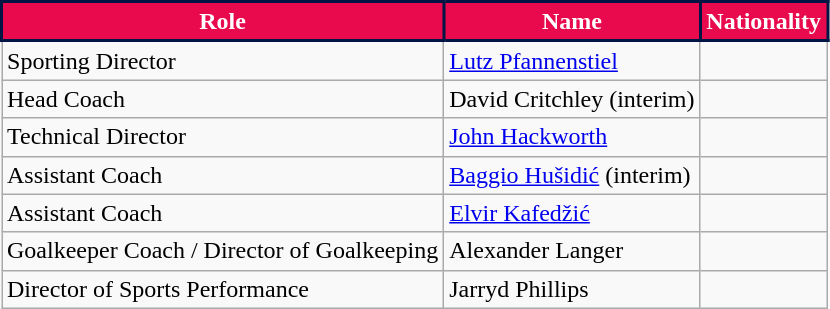<table class="wikitable sortable">
<tr>
<th style="background:#E80A4D; color:#FFFFFF; border:2px solid #001544;" scope="col">Role</th>
<th style="background:#E80A4D; color:#FFFFFF; border:2px solid #001544;" scope="col">Name</th>
<th style="background:#E80A4D; color:#FFFFFF; border:2px solid #001544;" scope="col">Nationality</th>
</tr>
<tr>
<td>Sporting Director</td>
<td><a href='#'>Lutz Pfannenstiel</a></td>
<td></td>
</tr>
<tr>
<td>Head Coach</td>
<td>David Critchley (interim)</td>
<td></td>
</tr>
<tr>
<td>Technical Director</td>
<td><a href='#'>John Hackworth</a></td>
<td></td>
</tr>
<tr>
<td>Assistant Coach</td>
<td><a href='#'>Baggio Hušidić</a> (interim)</td>
<td></td>
</tr>
<tr>
<td>Assistant Coach</td>
<td><a href='#'>Elvir Kafedžić</a></td>
<td></td>
</tr>
<tr>
<td>Goalkeeper Coach / Director of Goalkeeping</td>
<td>Alexander Langer</td>
<td></td>
</tr>
<tr>
<td>Director of Sports Performance</td>
<td>Jarryd Phillips</td>
<td></td>
</tr>
</table>
